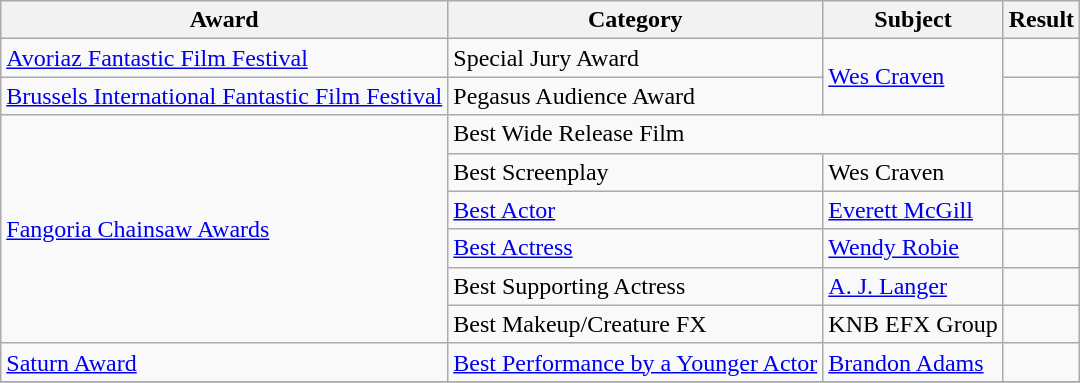<table class="wikitable">
<tr>
<th>Award</th>
<th>Category</th>
<th>Subject</th>
<th>Result</th>
</tr>
<tr>
<td><a href='#'>Avoriaz Fantastic Film Festival</a></td>
<td>Special Jury Award</td>
<td rowspan=2><a href='#'>Wes Craven</a></td>
<td></td>
</tr>
<tr>
<td><a href='#'>Brussels International Fantastic Film Festival</a></td>
<td>Pegasus Audience Award</td>
<td></td>
</tr>
<tr>
<td rowspan=6><a href='#'>Fangoria Chainsaw Awards</a></td>
<td colspan=2>Best Wide Release Film</td>
<td></td>
</tr>
<tr>
<td>Best Screenplay</td>
<td>Wes Craven</td>
<td></td>
</tr>
<tr>
<td><a href='#'>Best Actor</a></td>
<td><a href='#'>Everett McGill</a></td>
<td></td>
</tr>
<tr>
<td><a href='#'>Best Actress</a></td>
<td><a href='#'>Wendy Robie</a></td>
<td></td>
</tr>
<tr>
<td>Best Supporting Actress</td>
<td><a href='#'>A. J. Langer</a></td>
<td></td>
</tr>
<tr>
<td>Best Makeup/Creature FX</td>
<td>KNB EFX Group</td>
<td></td>
</tr>
<tr>
<td><a href='#'>Saturn Award</a></td>
<td><a href='#'>Best Performance by a Younger Actor</a></td>
<td><a href='#'>Brandon Adams</a></td>
<td></td>
</tr>
<tr>
</tr>
</table>
